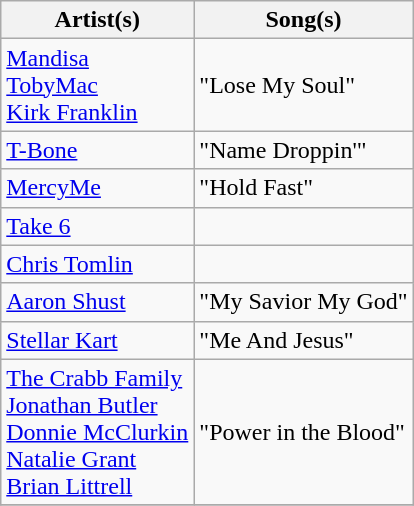<table class="wikitable">
<tr>
<th>Artist(s)</th>
<th>Song(s)</th>
</tr>
<tr>
<td><a href='#'>Mandisa</a><br><a href='#'>TobyMac</a><br><a href='#'>Kirk Franklin</a></td>
<td>"Lose My Soul"</td>
</tr>
<tr>
<td><a href='#'>T-Bone</a></td>
<td>"Name Droppin'"</td>
</tr>
<tr>
<td><a href='#'>MercyMe</a></td>
<td>"Hold Fast"</td>
</tr>
<tr>
<td><a href='#'>Take 6</a></td>
<td></td>
</tr>
<tr>
<td><a href='#'>Chris Tomlin</a></td>
<td></td>
</tr>
<tr>
<td><a href='#'>Aaron Shust</a></td>
<td>"My Savior My God"</td>
</tr>
<tr>
<td><a href='#'>Stellar Kart</a></td>
<td>"Me And Jesus"</td>
</tr>
<tr>
<td><a href='#'>The Crabb Family</a><br><a href='#'>Jonathan Butler</a><br><a href='#'>Donnie McClurkin</a><br><a href='#'>Natalie Grant</a><br><a href='#'>Brian Littrell</a></td>
<td>"Power in the Blood"</td>
</tr>
<tr>
</tr>
</table>
